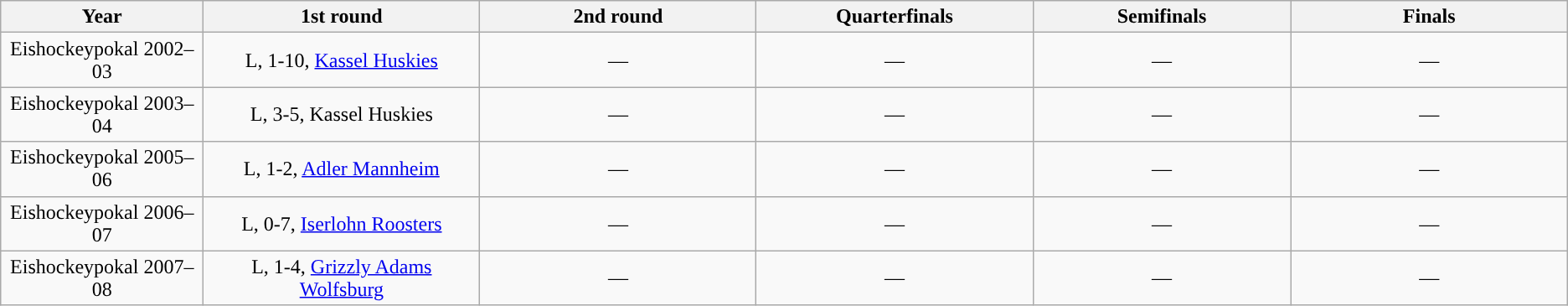<table class="wikitable" style="text-align: center;" style="margin: 1em 1em 1em 0; background: #f9f9f9; border: 1px #aaa solid; border-collapse: collapse; width=85%">
<tr>
<th width=11%>Year</th>
<th width=15%>1st round</th>
<th width=15%>2nd round</th>
<th width=15%>Quarterfinals</th>
<th width=14%>Semifinals</th>
<th width=15%>Finals</th>
</tr>
<tr>
<td>Eishockeypokal 2002–03</td>
<td>L, 1-10, <a href='#'>Kassel Huskies</a></td>
<td>—</td>
<td>—</td>
<td>—</td>
<td>—</td>
</tr>
<tr>
<td>Eishockeypokal 2003–04</td>
<td>L, 3-5, Kassel Huskies</td>
<td>—</td>
<td>—</td>
<td>—</td>
<td>—</td>
</tr>
<tr>
<td>Eishockeypokal 2005–06</td>
<td>L, 1-2, <a href='#'>Adler Mannheim</a></td>
<td>—</td>
<td>—</td>
<td>—</td>
<td>—</td>
</tr>
<tr>
<td>Eishockeypokal 2006–07</td>
<td>L, 0-7, <a href='#'>Iserlohn Roosters</a></td>
<td>—</td>
<td>—</td>
<td>—</td>
<td>—</td>
</tr>
<tr>
<td>Eishockeypokal 2007–08</td>
<td>L, 1-4, <a href='#'>Grizzly Adams Wolfsburg</a></td>
<td>—</td>
<td>—</td>
<td>—</td>
<td>—</td>
</tr>
</table>
